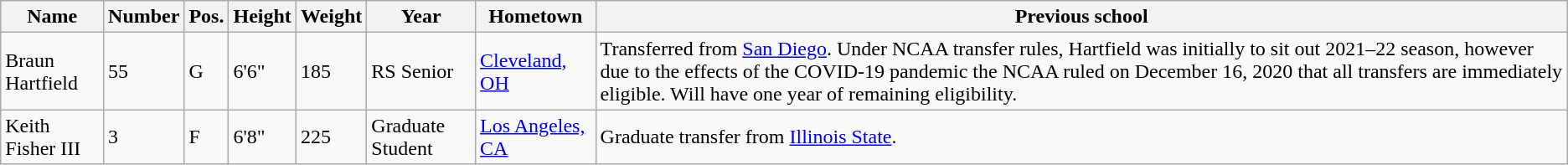<table class="wikitable sortable" border="1">
<tr>
<th>Name</th>
<th>Number</th>
<th>Pos.</th>
<th>Height</th>
<th>Weight</th>
<th>Year</th>
<th>Hometown</th>
<th class="unsortable">Previous school</th>
</tr>
<tr>
<td>Braun Hartfield</td>
<td>55</td>
<td>G</td>
<td>6'6"</td>
<td>185</td>
<td>RS Senior</td>
<td><a href='#'>Cleveland, OH</a></td>
<td>Transferred from <a href='#'>San Diego</a>. Under NCAA transfer rules, Hartfield was initially to sit out 2021–22 season, however due to the effects of the COVID-19 pandemic the NCAA ruled on December 16, 2020 that all transfers are immediately eligible. Will have one year of remaining eligibility.</td>
</tr>
<tr>
<td>Keith Fisher III</td>
<td>3</td>
<td>F</td>
<td>6'8"</td>
<td>225</td>
<td>Graduate Student</td>
<td><a href='#'>Los Angeles, CA</a></td>
<td>Graduate transfer from <a href='#'>Illinois State</a>.</td>
</tr>
</table>
